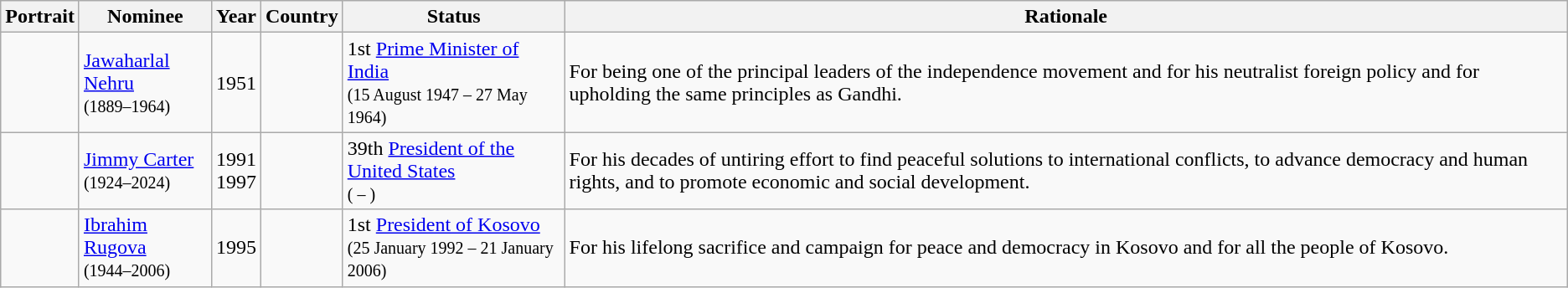<table class="wikitable sortable sticky-header defaultleft col1center col2center static-row-numbers static-row-header-hash static-row-header-center">
<tr>
<th>Portrait</th>
<th>Nominee</th>
<th>Year</th>
<th>Country</th>
<th>Status</th>
<th>Rationale</th>
</tr>
<tr>
<td></td>
<td scope="row"><a href='#'>Jawaharlal Nehru</a><br><small>(1889–1964)</small></td>
<td>1951</td>
<td></td>
<td>1st <a href='#'>Prime Minister of India</a><br><small>(15 August 1947 – 27 May 1964)</small></td>
<td>For being one of the principal leaders of the independence movement and for his neutralist foreign policy and for upholding the same principles as Gandhi.</td>
</tr>
<tr>
<td></td>
<td scope="row"> <a href='#'>Jimmy Carter</a><br><small>(1924–2024)</small></td>
<td>1991<br>1997</td>
<td></td>
<td>39th <a href='#'>President of the United States</a><br><small>( – )</small></td>
<td>For his decades of untiring effort to find peaceful solutions to international conflicts, to advance democracy and human rights, and to promote economic and social development.</td>
</tr>
<tr>
<td></td>
<td scope="row"><a href='#'>Ibrahim Rugova</a><br><small>(1944–2006)</small></td>
<td>1995</td>
<td></td>
<td>1st <a href='#'>President of Kosovo</a><br><small>(25 January 1992 – 21 January 2006)</small></td>
<td>For his lifelong sacrifice and campaign for peace and democracy in Kosovo and for all the people of Kosovo.</td>
</tr>
</table>
